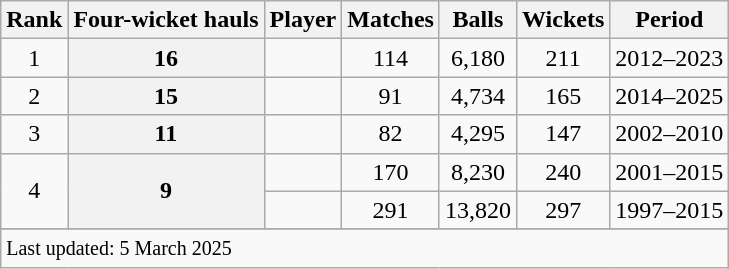<table class="wikitable plainrowheaders sortable">
<tr>
<th scope=col>Rank</th>
<th scope=col>Four-wicket hauls</th>
<th scope=col>Player</th>
<th scope=col>Matches</th>
<th scope=col>Balls</th>
<th scope=col>Wickets</th>
<th scope=col>Period</th>
</tr>
<tr>
<td align=center>1</td>
<th scope=row style=text-align:center;>16</th>
<td></td>
<td align=center>114</td>
<td align=center>6,180</td>
<td align=center>211</td>
<td>2012–2023</td>
</tr>
<tr>
<td align=center>2</td>
<th scope=row style=text-align:center;>15</th>
<td></td>
<td align=center>91</td>
<td align=center>4,734</td>
<td align=center>165</td>
<td>2014–2025</td>
</tr>
<tr>
<td align=center>3</td>
<th scope=row style=text-align:center;>11</th>
<td></td>
<td align=center>82</td>
<td align=center>4,295</td>
<td align=center>147</td>
<td>2002–2010</td>
</tr>
<tr>
<td align=center rowspan=2>4</td>
<th scope=row style=text-align:center; rowspan=2>9</th>
<td></td>
<td align=center>170</td>
<td align=center>8,230</td>
<td align=center>240</td>
<td>2001–2015</td>
</tr>
<tr>
<td></td>
<td align=center>291</td>
<td align=center>13,820</td>
<td align=center>297</td>
<td>1997–2015</td>
</tr>
<tr>
</tr>
<tr class=sortbottom>
<td colspan=7><small>Last updated: 5 March 2025</small></td>
</tr>
</table>
